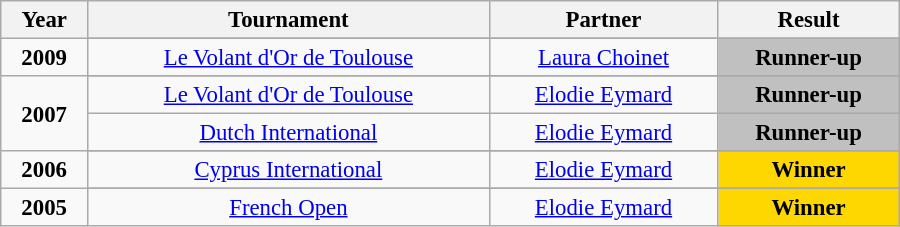<table class="wikitable"  style="width:600px; font-size:95%; text-align:center;">
<tr>
<th align="left">Year</th>
<th align="left">Tournament</th>
<th align="left">Partner</th>
<th align="left">Result</th>
</tr>
<tr>
<td rowspan="2"><strong>2009</strong></td>
</tr>
<tr>
<td><a href='#'>Le Volant d'Or de Toulouse</a></td>
<td><a href='#'>Laura Choinet</a></td>
<td style="background: silver"><strong>Runner-up</strong></td>
</tr>
<tr>
<td rowspan="3"><strong>2007</strong></td>
</tr>
<tr>
<td><a href='#'>Le Volant d'Or de Toulouse</a></td>
<td><a href='#'>Elodie Eymard</a></td>
<td style="background: silver"><strong>Runner-up</strong></td>
</tr>
<tr>
<td><a href='#'>Dutch International</a></td>
<td><a href='#'>Elodie Eymard</a></td>
<td style="background: silver"><strong>Runner-up</strong></td>
</tr>
<tr>
<td rowspan="2"><strong>2006</strong></td>
</tr>
<tr>
<td><a href='#'>Cyprus International</a></td>
<td><a href='#'>Elodie Eymard</a></td>
<td style="background: gold"><strong>Winner</strong></td>
</tr>
<tr>
<td rowspan="2"><strong>2005</strong></td>
</tr>
<tr>
<td><a href='#'>French Open</a></td>
<td><a href='#'>Elodie Eymard</a></td>
<td style="background: gold"><strong>Winner</strong></td>
</tr>
</table>
